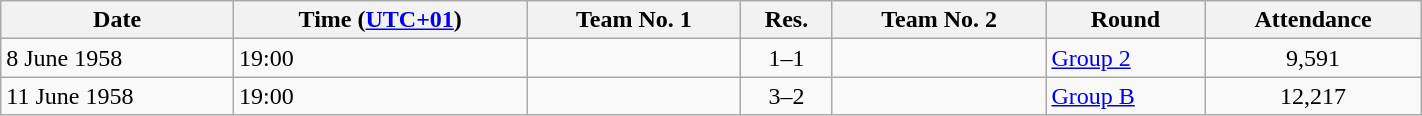<table class="wikitable" style="text-align:left; width:75%;">
<tr>
<th>Date</th>
<th>Time (<a href='#'>UTC+01</a>)</th>
<th>Team No. 1</th>
<th>Res.</th>
<th>Team No. 2</th>
<th>Round</th>
<th>Attendance</th>
</tr>
<tr>
<td>8 June 1958</td>
<td>19:00</td>
<td></td>
<td style="text-align:center;">1–1</td>
<td></td>
<td><a href='#'>Group 2</a></td>
<td style="text-align:center;">9,591</td>
</tr>
<tr>
<td>11 June 1958</td>
<td>19:00</td>
<td><strong></strong></td>
<td style="text-align:center;">3–2</td>
<td></td>
<td><a href='#'>Group B</a></td>
<td style="text-align:center;">12,217</td>
</tr>
</table>
